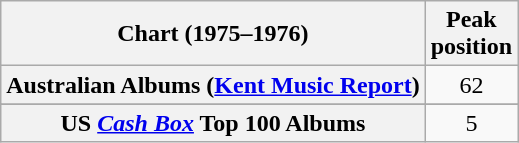<table class="wikitable sortable plainrowheaders" style="text-align:center;">
<tr>
<th scope="col">Chart (1975–1976)</th>
<th scope="col">Peak<br>position</th>
</tr>
<tr>
<th scope="row">Australian Albums (<a href='#'>Kent Music Report</a>)</th>
<td>62</td>
</tr>
<tr>
</tr>
<tr>
</tr>
<tr>
</tr>
<tr>
<th scope="row">US <em><a href='#'>Cash Box</a></em> Top 100 Albums</th>
<td align="center">5</td>
</tr>
</table>
